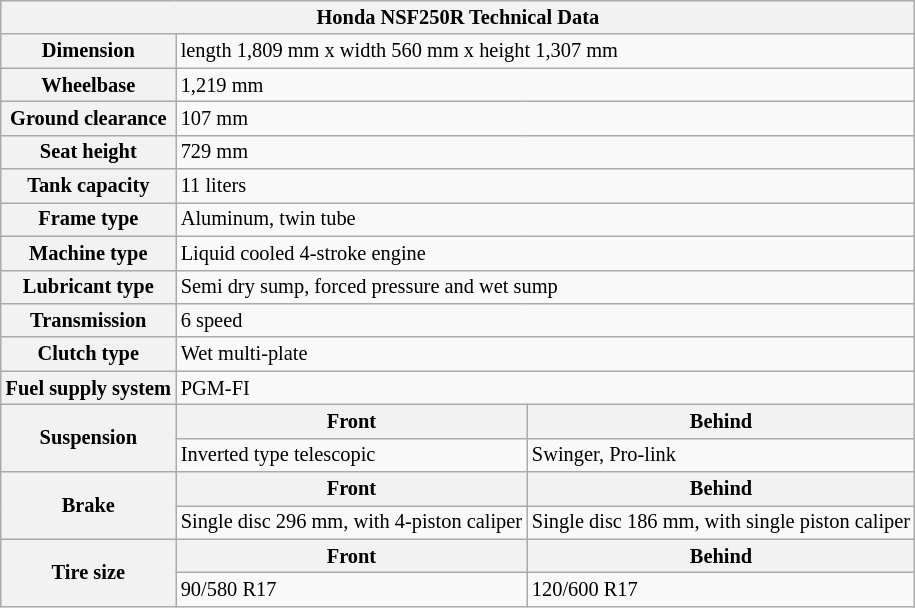<table class="wikitable" style="font-size: 85%;">
<tr>
<th colspan=3>Honda NSF250R Technical Data</th>
</tr>
<tr>
<th>Dimension</th>
<td colspan=2>length 1,809 mm x width 560 mm x height 1,307 mm</td>
</tr>
<tr>
<th>Wheelbase</th>
<td colspan=2>1,219 mm</td>
</tr>
<tr>
<th>Ground clearance</th>
<td colspan=2>107 mm</td>
</tr>
<tr>
<th>Seat height</th>
<td colspan=2>729 mm</td>
</tr>
<tr>
<th>Tank capacity</th>
<td colspan=2>11 liters</td>
</tr>
<tr>
<th>Frame type</th>
<td colspan=2>Aluminum, twin tube</td>
</tr>
<tr>
<th>Machine type</th>
<td colspan=2>Liquid cooled 4-stroke engine</td>
</tr>
<tr>
<th>Lubricant type</th>
<td colspan=2>Semi dry sump, forced pressure and wet sump</td>
</tr>
<tr>
<th>Transmission</th>
<td colspan=2>6 speed</td>
</tr>
<tr>
<th>Clutch type</th>
<td colspan=2>Wet multi-plate</td>
</tr>
<tr>
<th>Fuel supply system</th>
<td colspan=2>PGM-FI</td>
</tr>
<tr>
<th rowspan=2>Suspension</th>
<th>Front</th>
<th>Behind</th>
</tr>
<tr>
<td>Inverted type telescopic</td>
<td>Swinger, Pro-link</td>
</tr>
<tr>
<th rowspan=2>Brake</th>
<th>Front</th>
<th>Behind</th>
</tr>
<tr>
<td>Single disc 296 mm, with 4-piston caliper</td>
<td>Single disc 186 mm, with single piston caliper</td>
</tr>
<tr>
<th rowspan=2>Tire size</th>
<th>Front</th>
<th>Behind</th>
</tr>
<tr>
<td>90/580 R17</td>
<td>120/600 R17</td>
</tr>
</table>
